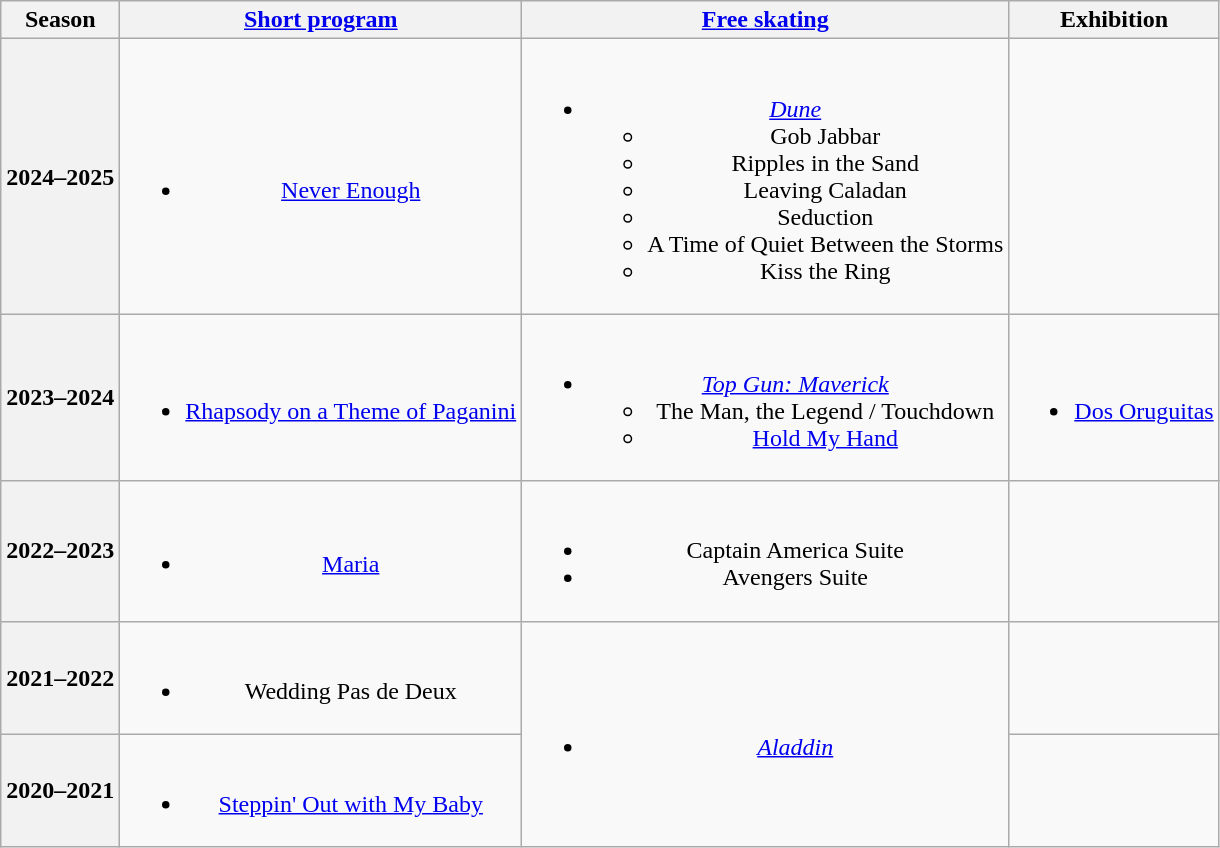<table class=wikitable style=text-align:center>
<tr>
<th>Season</th>
<th><a href='#'>Short program</a></th>
<th><a href='#'>Free skating</a></th>
<th>Exhibition</th>
</tr>
<tr>
<th>2024–2025 <br> </th>
<td><br><ul><li><a href='#'>Never Enough</a> <br> </li></ul></td>
<td><br><ul><li><em><a href='#'>Dune</a></em><ul><li>Gob Jabbar</li><li>Ripples in the Sand</li><li>Leaving Caladan</li><li>Seduction</li><li>A Time of Quiet Between the Storms</li><li>Kiss the Ring <br> </li></ul></li></ul></td>
<td></td>
</tr>
<tr>
<th>2023–2024 <br></th>
<td><br><ul><li><a href='#'>Rhapsody on a Theme of Paganini</a> <br> </li></ul></td>
<td><br><ul><li><em><a href='#'>Top Gun: Maverick</a></em><ul><li>The Man, the Legend / Touchdown <br></li><li><a href='#'>Hold My Hand</a> <br></li></ul></li></ul></td>
<td><br><ul><li><a href='#'>Dos Oruguitas</a> <br></li></ul></td>
</tr>
<tr>
<th>2022–2023 <br></th>
<td><br><ul><li><a href='#'>Maria</a> <br> </li></ul></td>
<td><br><ul><li>Captain America Suite <br> </li><li>Avengers Suite <br> </li></ul></td>
<td></td>
</tr>
<tr>
<th>2021–2022 <br></th>
<td><br><ul><li>Wedding Pas de Deux <br> </li></ul></td>
<td rowspan=2><br><ul><li><em><a href='#'>Aladdin</a></em><br></li></ul></td>
<td></td>
</tr>
<tr>
<th>2020–2021 <br></th>
<td><br><ul><li><a href='#'>Steppin' Out with My Baby</a> <br> </li></ul></td>
<td></td>
</tr>
</table>
